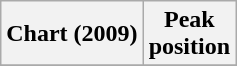<table class="wikitable plainrowheaders" style="text-align:center">
<tr>
<th>Chart (2009)</th>
<th>Peak<br>position</th>
</tr>
<tr>
</tr>
</table>
